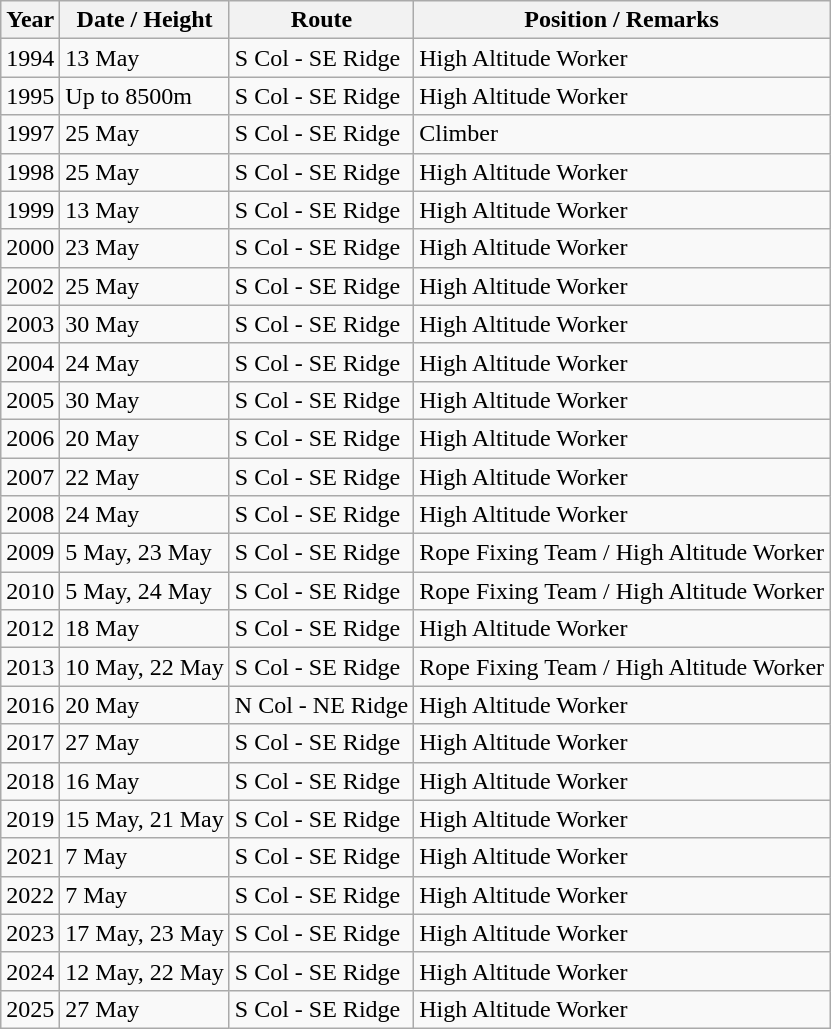<table class="wikitable">
<tr>
<th>Year</th>
<th>Date / Height</th>
<th>Route</th>
<th>Position / Remarks</th>
</tr>
<tr>
<td>1994</td>
<td>13 May</td>
<td>S Col - SE Ridge</td>
<td>High Altitude Worker</td>
</tr>
<tr>
<td>1995</td>
<td>Up to 8500m</td>
<td>S Col - SE Ridge</td>
<td>High Altitude Worker</td>
</tr>
<tr>
<td>1997</td>
<td>25 May</td>
<td>S Col - SE Ridge</td>
<td>Climber</td>
</tr>
<tr>
<td>1998</td>
<td>25 May</td>
<td>S Col - SE Ridge</td>
<td>High Altitude Worker</td>
</tr>
<tr>
<td>1999</td>
<td>13 May</td>
<td>S Col - SE Ridge</td>
<td>High Altitude Worker</td>
</tr>
<tr>
<td>2000</td>
<td>23 May</td>
<td>S Col - SE Ridge</td>
<td>High Altitude Worker</td>
</tr>
<tr>
<td>2002</td>
<td>25 May</td>
<td>S Col - SE Ridge</td>
<td>High Altitude Worker</td>
</tr>
<tr>
<td>2003</td>
<td>30 May</td>
<td>S Col - SE Ridge</td>
<td>High Altitude Worker</td>
</tr>
<tr>
<td>2004</td>
<td>24 May</td>
<td>S Col - SE Ridge</td>
<td>High Altitude Worker</td>
</tr>
<tr>
<td>2005</td>
<td>30 May</td>
<td>S Col - SE Ridge</td>
<td>High Altitude Worker</td>
</tr>
<tr>
<td>2006</td>
<td>20 May</td>
<td>S Col - SE Ridge</td>
<td>High Altitude Worker</td>
</tr>
<tr>
<td>2007</td>
<td>22 May</td>
<td>S Col - SE Ridge</td>
<td>High Altitude Worker</td>
</tr>
<tr>
<td>2008</td>
<td>24 May</td>
<td>S Col - SE Ridge</td>
<td>High Altitude Worker</td>
</tr>
<tr>
<td>2009</td>
<td>5 May, 23 May</td>
<td>S Col - SE Ridge</td>
<td>Rope Fixing Team / High Altitude Worker</td>
</tr>
<tr>
<td>2010</td>
<td>5 May, 24 May</td>
<td>S Col - SE Ridge</td>
<td>Rope Fixing Team / High Altitude Worker</td>
</tr>
<tr>
<td>2012</td>
<td>18 May</td>
<td>S Col - SE Ridge</td>
<td>High Altitude Worker</td>
</tr>
<tr>
<td>2013</td>
<td>10 May, 22 May</td>
<td>S Col - SE Ridge</td>
<td>Rope Fixing Team / High Altitude Worker</td>
</tr>
<tr>
<td>2016</td>
<td>20 May</td>
<td>N Col - NE Ridge</td>
<td>High Altitude Worker</td>
</tr>
<tr>
<td>2017</td>
<td>27 May</td>
<td>S Col - SE Ridge</td>
<td>High Altitude Worker</td>
</tr>
<tr>
<td>2018</td>
<td>16 May</td>
<td>S Col - SE Ridge</td>
<td>High Altitude Worker</td>
</tr>
<tr>
<td>2019</td>
<td>15 May, 21 May</td>
<td>S Col - SE Ridge</td>
<td>High Altitude Worker</td>
</tr>
<tr>
<td>2021</td>
<td>7 May</td>
<td>S Col - SE Ridge</td>
<td>High Altitude Worker</td>
</tr>
<tr>
<td>2022</td>
<td>7 May</td>
<td>S Col - SE Ridge</td>
<td>High Altitude Worker</td>
</tr>
<tr>
<td>2023</td>
<td>17 May, 23 May</td>
<td>S Col - SE Ridge</td>
<td>High Altitude Worker</td>
</tr>
<tr>
<td>2024</td>
<td>12 May, 22 May</td>
<td>S Col - SE Ridge</td>
<td>High Altitude Worker</td>
</tr>
<tr>
<td>2025</td>
<td>27 May</td>
<td>S Col - SE Ridge</td>
<td>High Altitude Worker</td>
</tr>
</table>
